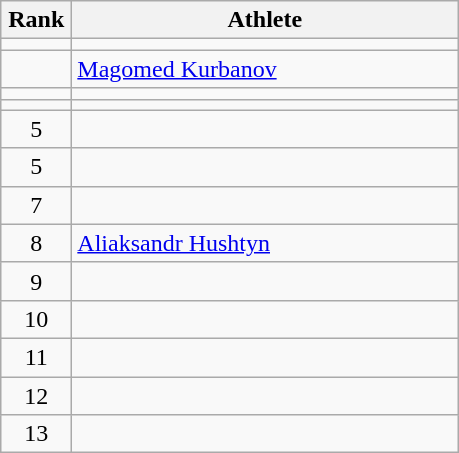<table class="wikitable" style="text-align: center;">
<tr>
<th width=40>Rank</th>
<th width=250>Athlete</th>
</tr>
<tr>
<td></td>
<td align="left"></td>
</tr>
<tr>
<td></td>
<td align="left"> <a href='#'>Magomed Kurbanov</a> </td>
</tr>
<tr>
<td></td>
<td align="left"></td>
</tr>
<tr>
<td></td>
<td align="left"></td>
</tr>
<tr>
<td>5</td>
<td align="left"></td>
</tr>
<tr>
<td>5</td>
<td align="left"></td>
</tr>
<tr>
<td>7</td>
<td align="left"></td>
</tr>
<tr>
<td>8</td>
<td align="left"> <a href='#'>Aliaksandr Hushtyn</a> </td>
</tr>
<tr>
<td>9</td>
<td align="left"></td>
</tr>
<tr>
<td>10</td>
<td align="left"></td>
</tr>
<tr>
<td>11</td>
<td align="left"></td>
</tr>
<tr>
<td>12</td>
<td align="left"></td>
</tr>
<tr>
<td>13</td>
<td align="left"></td>
</tr>
</table>
